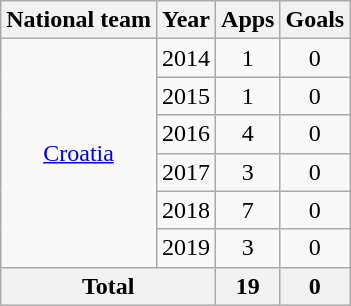<table class="wikitable" style="text-align:center">
<tr>
<th>National team</th>
<th>Year</th>
<th>Apps</th>
<th>Goals</th>
</tr>
<tr>
<td rowspan="6"><a href='#'>Croatia</a></td>
<td>2014</td>
<td>1</td>
<td>0</td>
</tr>
<tr>
<td>2015</td>
<td>1</td>
<td>0</td>
</tr>
<tr>
<td>2016</td>
<td>4</td>
<td>0</td>
</tr>
<tr>
<td>2017</td>
<td>3</td>
<td>0</td>
</tr>
<tr>
<td>2018</td>
<td>7</td>
<td>0</td>
</tr>
<tr>
<td>2019</td>
<td>3</td>
<td>0</td>
</tr>
<tr>
<th colspan="2">Total</th>
<th>19</th>
<th>0</th>
</tr>
</table>
